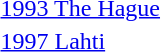<table>
<tr>
<td><a href='#'>1993 The Hague</a></td>
<td></td>
<td></td>
<td></td>
</tr>
<tr>
<td><a href='#'>1997 Lahti</a></td>
<td></td>
<td></td>
<td></td>
</tr>
</table>
